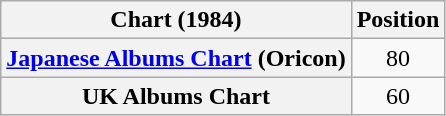<table class="wikitable plainrowheaders" style="text-align:center;">
<tr>
<th>Chart (1984)</th>
<th>Position</th>
</tr>
<tr>
<th scope="row"><a href='#'>Japanese Albums Chart</a> (Oricon)</th>
<td>80</td>
</tr>
<tr>
<th scope="row">UK Albums Chart</th>
<td>60</td>
</tr>
</table>
